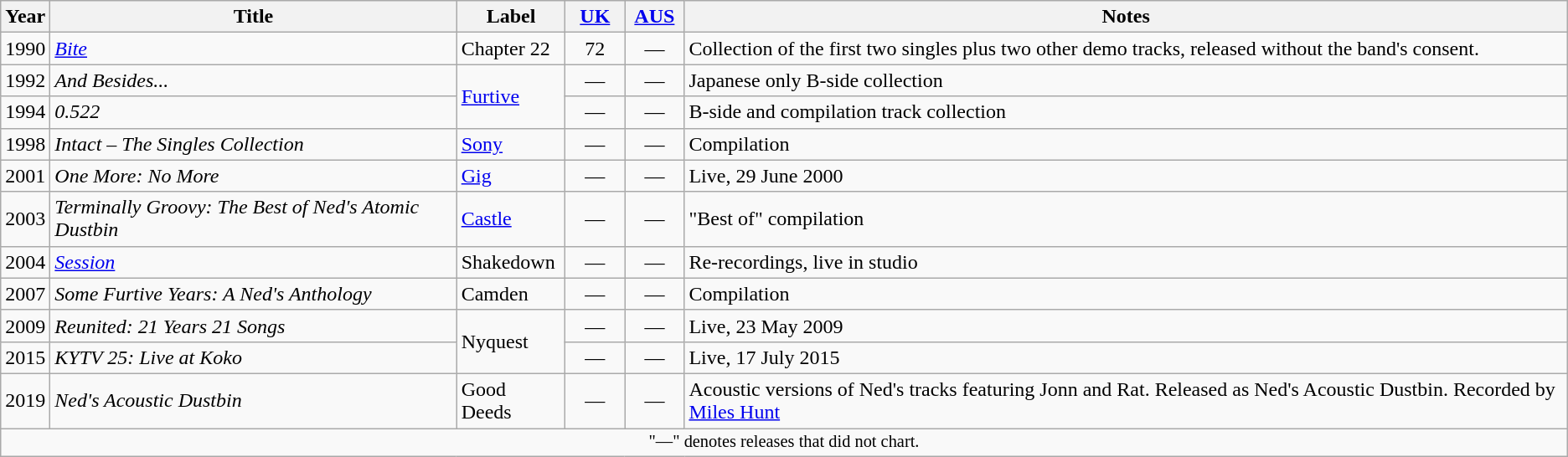<table class="wikitable">
<tr>
<th>Year</th>
<th>Title</th>
<th>Label</th>
<th width=40><a href='#'>UK</a><br></th>
<th width=40><a href='#'>AUS</a><br></th>
<th>Notes</th>
</tr>
<tr>
<td>1990</td>
<td><em><a href='#'>Bite</a></em></td>
<td>Chapter 22</td>
<td style="text-align:center;">72</td>
<td style="text-align:center;">—</td>
<td>Collection of the first two singles plus two other demo tracks, released without the band's consent.</td>
</tr>
<tr>
<td rowspan="1">1992</td>
<td><em>And Besides...</em></td>
<td rowspan="2"><a href='#'>Furtive</a></td>
<td style="text-align:center;">—</td>
<td style="text-align:center;">—</td>
<td>Japanese only B-side collection</td>
</tr>
<tr>
<td>1994</td>
<td><em>0.522</em></td>
<td style="text-align:center;">—</td>
<td style="text-align:center;">—</td>
<td>B-side and compilation track collection</td>
</tr>
<tr>
<td>1998</td>
<td><em>Intact – The Singles Collection</em></td>
<td><a href='#'>Sony</a></td>
<td style="text-align:center;">—</td>
<td style="text-align:center;">—</td>
<td>Compilation</td>
</tr>
<tr>
<td>2001</td>
<td><em>One More: No More</em></td>
<td><a href='#'>Gig</a></td>
<td style="text-align:center;">—</td>
<td style="text-align:center;">—</td>
<td>Live, 29 June 2000</td>
</tr>
<tr>
<td>2003</td>
<td><em>Terminally Groovy: The Best of Ned's Atomic Dustbin</em></td>
<td><a href='#'>Castle</a></td>
<td style="text-align:center;">—</td>
<td style="text-align:center;">—</td>
<td>"Best of" compilation</td>
</tr>
<tr>
<td>2004</td>
<td><em><a href='#'>Session</a></em></td>
<td>Shakedown</td>
<td style="text-align:center;">—</td>
<td style="text-align:center;">—</td>
<td>Re-recordings, live in studio</td>
</tr>
<tr>
<td>2007</td>
<td><em>Some Furtive Years: A Ned's Anthology</em></td>
<td>Camden</td>
<td style="text-align:center;">—</td>
<td style="text-align:center;">—</td>
<td>Compilation</td>
</tr>
<tr>
<td>2009</td>
<td><em>Reunited: 21 Years 21 Songs</em></td>
<td rowspan="2">Nyquest</td>
<td style="text-align:center;">—</td>
<td style="text-align:center;">—</td>
<td>Live, 23 May 2009</td>
</tr>
<tr>
<td>2015</td>
<td><em>KYTV 25: Live at Koko</em></td>
<td style="text-align:center;">—</td>
<td style="text-align:center;">—</td>
<td>Live, 17 July 2015</td>
</tr>
<tr>
<td>2019</td>
<td><em>Ned's Acoustic Dustbin</em></td>
<td>Good Deeds</td>
<td style="text-align:center;">—</td>
<td style="text-align:center;">—</td>
<td>Acoustic versions of Ned's tracks featuring Jonn and Rat. Released as Ned's Acoustic Dustbin. Recorded by <a href='#'>Miles Hunt</a></td>
</tr>
<tr>
<td colspan="7" style="text-align:center; font-size:85%">"—" denotes releases that did not chart.</td>
</tr>
</table>
